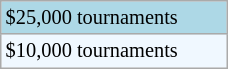<table class="wikitable"  style="font-size:85%; width:12%;">
<tr style="background:lightblue;">
<td>$25,000 tournaments</td>
</tr>
<tr style="background:#f0f8ff;">
<td>$10,000 tournaments</td>
</tr>
</table>
